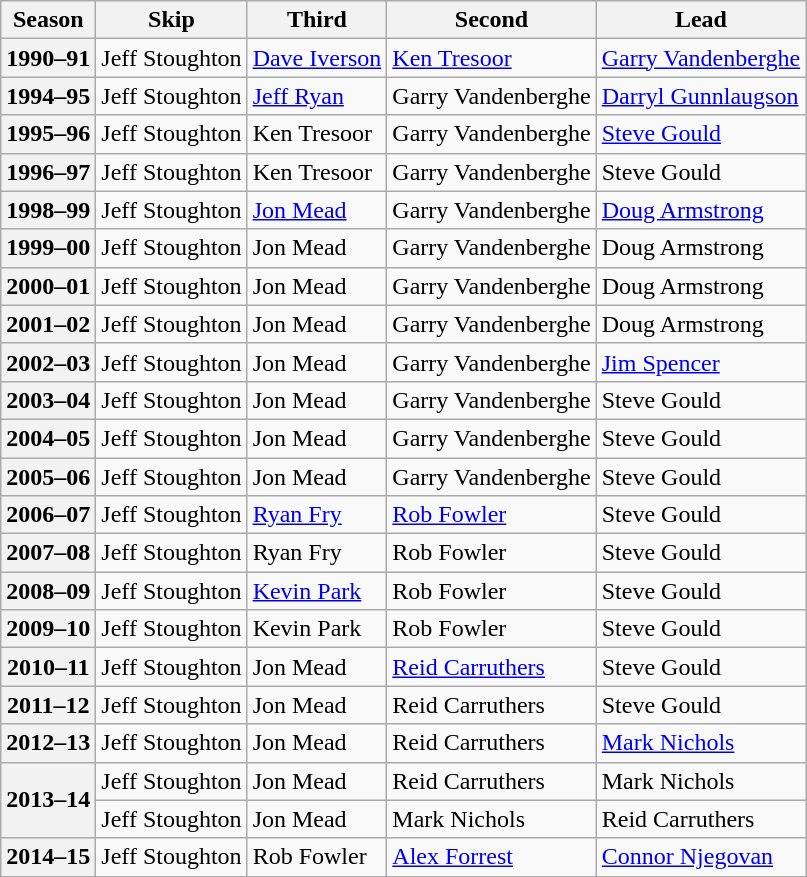<table class="wikitable">
<tr>
<th scope="col">Season</th>
<th scope="col">Skip</th>
<th scope="col">Third</th>
<th scope="col">Second</th>
<th scope="col">Lead</th>
</tr>
<tr>
<th scope="row">1990–91</th>
<td>Jeff Stoughton</td>
<td><a href='#'>Dave Iverson</a></td>
<td><a href='#'>Ken Tresoor</a></td>
<td><a href='#'>Garry Vandenberghe</a></td>
</tr>
<tr>
<th scope="row">1994–95</th>
<td>Jeff Stoughton</td>
<td><a href='#'>Jeff Ryan</a></td>
<td>Garry Vandenberghe</td>
<td><a href='#'>Darryl Gunnlaugson</a></td>
</tr>
<tr>
<th scope="row">1995–96</th>
<td>Jeff Stoughton</td>
<td>Ken Tresoor</td>
<td>Garry Vandenberghe</td>
<td><a href='#'>Steve Gould</a></td>
</tr>
<tr>
<th scope="row">1996–97</th>
<td>Jeff Stoughton</td>
<td>Ken Tresoor</td>
<td>Garry Vandenberghe</td>
<td>Steve Gould</td>
</tr>
<tr>
<th scope="row">1998–99</th>
<td>Jeff Stoughton</td>
<td><a href='#'>Jon Mead</a></td>
<td>Garry Vandenberghe</td>
<td><a href='#'>Doug Armstrong</a></td>
</tr>
<tr>
<th scope="row">1999–00</th>
<td>Jeff Stoughton</td>
<td>Jon Mead</td>
<td>Garry Vandenberghe</td>
<td>Doug Armstrong</td>
</tr>
<tr>
<th scope="row">2000–01</th>
<td>Jeff Stoughton</td>
<td>Jon Mead</td>
<td>Garry Vandenberghe</td>
<td>Doug Armstrong</td>
</tr>
<tr>
<th scope="row">2001–02</th>
<td>Jeff Stoughton</td>
<td>Jon Mead</td>
<td>Garry Vandenberghe</td>
<td>Doug Armstrong</td>
</tr>
<tr>
<th scope="row">2002–03</th>
<td>Jeff Stoughton</td>
<td>Jon Mead</td>
<td>Garry Vandenberghe</td>
<td><a href='#'>Jim Spencer</a></td>
</tr>
<tr>
<th scope="row">2003–04</th>
<td>Jeff Stoughton</td>
<td>Jon Mead</td>
<td>Garry Vandenberghe</td>
<td>Steve Gould</td>
</tr>
<tr>
<th scope="row">2004–05</th>
<td>Jeff Stoughton</td>
<td>Jon Mead</td>
<td>Garry Vandenberghe</td>
<td>Steve Gould</td>
</tr>
<tr>
<th scope="row">2005–06</th>
<td>Jeff Stoughton</td>
<td>Jon Mead</td>
<td>Garry Vandenberghe</td>
<td>Steve Gould</td>
</tr>
<tr>
<th scope="row">2006–07</th>
<td>Jeff Stoughton</td>
<td><a href='#'>Ryan Fry</a></td>
<td><a href='#'>Rob Fowler</a></td>
<td>Steve Gould</td>
</tr>
<tr>
<th scope="row">2007–08</th>
<td>Jeff Stoughton</td>
<td>Ryan Fry</td>
<td>Rob Fowler</td>
<td>Steve Gould</td>
</tr>
<tr>
<th scope="row">2008–09</th>
<td>Jeff Stoughton</td>
<td><a href='#'>Kevin Park</a></td>
<td>Rob Fowler</td>
<td>Steve Gould</td>
</tr>
<tr>
<th scope="row">2009–10</th>
<td>Jeff Stoughton</td>
<td>Kevin Park</td>
<td>Rob Fowler</td>
<td>Steve Gould</td>
</tr>
<tr>
<th scope="row">2010–11</th>
<td>Jeff Stoughton</td>
<td>Jon Mead</td>
<td><a href='#'>Reid Carruthers</a></td>
<td>Steve Gould</td>
</tr>
<tr>
<th scope="row">2011–12</th>
<td>Jeff Stoughton</td>
<td>Jon Mead</td>
<td>Reid Carruthers</td>
<td>Steve Gould</td>
</tr>
<tr>
<th scope="row">2012–13</th>
<td>Jeff Stoughton</td>
<td>Jon Mead</td>
<td>Reid Carruthers</td>
<td><a href='#'>Mark Nichols</a></td>
</tr>
<tr>
<th scope="row" rowspan=2>2013–14</th>
<td>Jeff Stoughton</td>
<td>Jon Mead</td>
<td>Reid Carruthers</td>
<td>Mark Nichols</td>
</tr>
<tr>
<td>Jeff Stoughton</td>
<td>Jon Mead</td>
<td>Mark Nichols</td>
<td>Reid Carruthers</td>
</tr>
<tr>
<th scope="row">2014–15</th>
<td>Jeff Stoughton</td>
<td>Rob Fowler</td>
<td><a href='#'>Alex Forrest</a></td>
<td><a href='#'>Connor Njegovan</a></td>
</tr>
</table>
